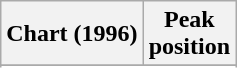<table class="wikitable sortable plainrowheaders" style="text-align:center">
<tr>
<th>Chart (1996)</th>
<th>Peak<br>position</th>
</tr>
<tr>
</tr>
<tr>
</tr>
<tr>
</tr>
<tr>
</tr>
<tr>
</tr>
<tr>
</tr>
<tr>
</tr>
<tr>
</tr>
<tr>
</tr>
<tr>
</tr>
<tr>
</tr>
<tr>
</tr>
<tr>
</tr>
<tr>
</tr>
<tr>
</tr>
</table>
